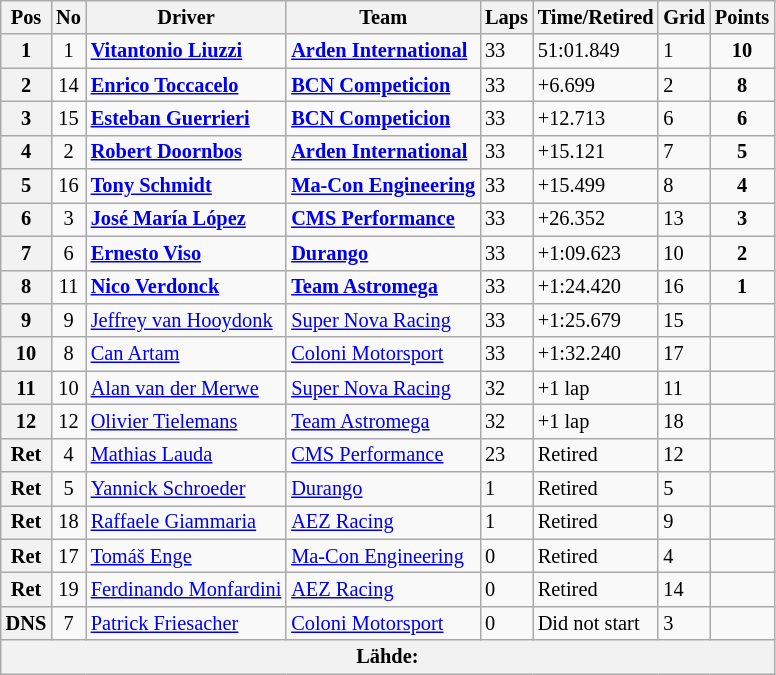<table class="wikitable" style="font-size:85%">
<tr>
<th>Pos</th>
<th>No</th>
<th>Driver</th>
<th>Team</th>
<th>Laps</th>
<th>Time/Retired</th>
<th>Grid</th>
<th>Points</th>
</tr>
<tr>
<th>1</th>
<td align="center">1</td>
<td><strong> <a href='#'>Vitantonio Liuzzi</a></strong></td>
<td><strong><a href='#'>Arden International</a></strong></td>
<td>33</td>
<td>51:01.849</td>
<td>1</td>
<td align="center"><strong>10</strong></td>
</tr>
<tr>
<th>2</th>
<td align="center">14</td>
<td><strong> <a href='#'>Enrico Toccacelo</a></strong></td>
<td><strong><a href='#'>BCN Competicion</a></strong></td>
<td>33</td>
<td>+6.699</td>
<td>2</td>
<td align="center"><strong>8</strong></td>
</tr>
<tr>
<th>3</th>
<td align="center">15</td>
<td><strong> <a href='#'>Esteban Guerrieri</a></strong></td>
<td><strong><a href='#'>BCN Competicion</a></strong></td>
<td>33</td>
<td>+12.713</td>
<td>6</td>
<td align="center"><strong>6</strong></td>
</tr>
<tr>
<th>4</th>
<td align="center">2</td>
<td><strong> <a href='#'>Robert Doornbos</a></strong></td>
<td><strong><a href='#'>Arden International</a></strong></td>
<td>33</td>
<td>+15.121</td>
<td>7</td>
<td align="center"><strong>5</strong></td>
</tr>
<tr>
<th>5</th>
<td align="center">16</td>
<td><strong> <a href='#'>Tony Schmidt</a></strong></td>
<td><strong><a href='#'>Ma-Con Engineering</a></strong></td>
<td>33</td>
<td>+15.499</td>
<td>8</td>
<td align="center"><strong>4</strong></td>
</tr>
<tr>
<th>6</th>
<td align="center">3</td>
<td><strong> <a href='#'>José María López</a></strong></td>
<td><strong><a href='#'>CMS Performance</a></strong></td>
<td>33</td>
<td>+26.352</td>
<td>13</td>
<td align="center"><strong>3</strong></td>
</tr>
<tr>
<th>7</th>
<td align="center">6</td>
<td><strong> <a href='#'>Ernesto Viso</a></strong></td>
<td><strong><a href='#'>Durango</a></strong></td>
<td>33</td>
<td>+1:09.623</td>
<td>10</td>
<td align="center"><strong>2</strong></td>
</tr>
<tr>
<th>8</th>
<td align="center">11</td>
<td><strong> <a href='#'>Nico Verdonck</a></strong></td>
<td><strong><a href='#'>Team Astromega</a></strong></td>
<td>33</td>
<td>+1:24.420</td>
<td>16</td>
<td align="center"><strong>1</strong></td>
</tr>
<tr>
<th>9</th>
<td align="center">9</td>
<td> <a href='#'>Jeffrey van Hooydonk</a></td>
<td><a href='#'>Super Nova Racing</a></td>
<td>33</td>
<td>+1:25.679</td>
<td>15</td>
<td></td>
</tr>
<tr>
<th>10</th>
<td align="center">8</td>
<td> <a href='#'>Can Artam</a></td>
<td><a href='#'>Coloni Motorsport</a></td>
<td>33</td>
<td>+1:32.240</td>
<td>17</td>
<td></td>
</tr>
<tr>
<th>11</th>
<td align="center">10</td>
<td> <a href='#'>Alan van der Merwe</a></td>
<td><a href='#'>Super Nova Racing</a></td>
<td>32</td>
<td>+1 lap</td>
<td>11</td>
<td></td>
</tr>
<tr>
<th>12</th>
<td align="center">12</td>
<td> <a href='#'>Olivier Tielemans</a></td>
<td><a href='#'>Team Astromega</a></td>
<td>32</td>
<td>+1 lap</td>
<td>18</td>
<td></td>
</tr>
<tr>
<th>Ret</th>
<td align="center">4</td>
<td> <a href='#'>Mathias Lauda</a></td>
<td><a href='#'>CMS Performance</a></td>
<td>23</td>
<td>Retired</td>
<td>12</td>
<td></td>
</tr>
<tr>
<th>Ret</th>
<td align="center">5</td>
<td> <a href='#'>Yannick Schroeder</a></td>
<td><a href='#'>Durango</a></td>
<td>1</td>
<td>Retired</td>
<td>5</td>
<td></td>
</tr>
<tr>
<th>Ret</th>
<td align="center">18</td>
<td> <a href='#'>Raffaele Giammaria</a></td>
<td><a href='#'>AEZ Racing</a></td>
<td>1</td>
<td>Retired</td>
<td>9</td>
<td></td>
</tr>
<tr>
<th>Ret</th>
<td align="center">17</td>
<td> <a href='#'>Tomáš Enge</a></td>
<td><a href='#'>Ma-Con Engineering</a></td>
<td>0</td>
<td>Retired</td>
<td>4</td>
<td></td>
</tr>
<tr>
<th>Ret</th>
<td align="center">19</td>
<td> <a href='#'>Ferdinando Monfardini</a></td>
<td><a href='#'>AEZ Racing</a></td>
<td>0</td>
<td>Retired</td>
<td>14</td>
<td></td>
</tr>
<tr>
<th>DNS</th>
<td align="center">7</td>
<td> <a href='#'>Patrick Friesacher</a></td>
<td><a href='#'>Coloni Motorsport</a></td>
<td>0</td>
<td>Did not start</td>
<td>3</td>
<td></td>
</tr>
<tr>
<th colspan="8">Lähde:</th>
</tr>
</table>
